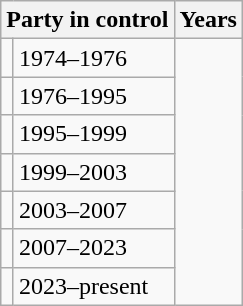<table class="wikitable">
<tr>
<th colspan=2>Party in control</th>
<th>Years</th>
</tr>
<tr>
<td></td>
<td>1974–1976</td>
</tr>
<tr>
<td></td>
<td>1976–1995</td>
</tr>
<tr>
<td></td>
<td>1995–1999</td>
</tr>
<tr>
<td></td>
<td>1999–2003</td>
</tr>
<tr>
<td></td>
<td>2003–2007</td>
</tr>
<tr>
<td></td>
<td>2007–2023</td>
</tr>
<tr>
<td></td>
<td>2023–present</td>
</tr>
</table>
